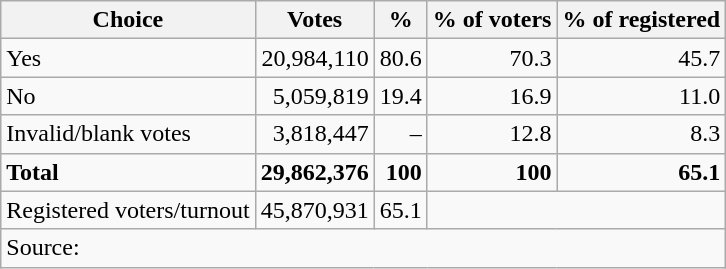<table class=wikitable style=text-align:right>
<tr>
<th>Choice</th>
<th>Votes</th>
<th>%</th>
<th>% of voters</th>
<th>% of registered</th>
</tr>
<tr>
<td align=left> Yes</td>
<td>20,984,110</td>
<td>80.6</td>
<td>70.3</td>
<td>45.7</td>
</tr>
<tr>
<td align=left>No</td>
<td>5,059,819</td>
<td>19.4</td>
<td>16.9</td>
<td>11.0</td>
</tr>
<tr>
<td align=left>Invalid/blank votes</td>
<td>3,818,447</td>
<td>–</td>
<td>12.8</td>
<td>8.3</td>
</tr>
<tr>
<td align=left><strong>Total</strong></td>
<td><strong>29,862,376</strong></td>
<td><strong>100</strong></td>
<td><strong>100</strong></td>
<td><strong>65.1</strong></td>
</tr>
<tr>
<td align=left>Registered voters/turnout</td>
<td>45,870,931</td>
<td>65.1</td>
</tr>
<tr>
<td align=left colspan=5>Source: </td>
</tr>
</table>
